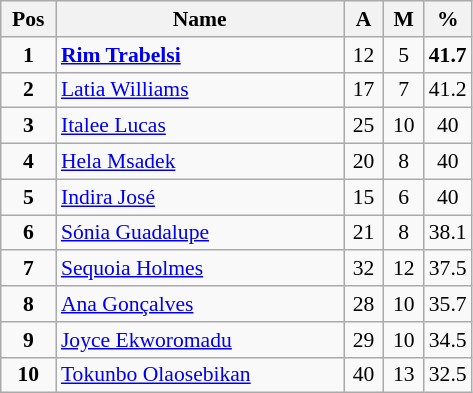<table class="wikitable" style="text-align:center; font-size:90%;">
<tr>
<th width=30px>Pos</th>
<th width=185px>Name</th>
<th width=20px>A</th>
<th width=20px>M</th>
<th width=25px>%</th>
</tr>
<tr>
<td><strong>1</strong></td>
<td align=left> <strong><a href='#'>Rim Trabelsi</a></strong></td>
<td align=center>12</td>
<td align=center>5</td>
<td align=center><strong>41.7</strong></td>
</tr>
<tr>
<td><strong>2</strong></td>
<td align=left> <a href='#'>Latia Williams</a></td>
<td align=center>17</td>
<td align=center>7</td>
<td align=center>41.2</td>
</tr>
<tr>
<td><strong>3</strong></td>
<td align=left> <a href='#'>Italee Lucas</a></td>
<td align=center>25</td>
<td align=center>10</td>
<td align=center>40</td>
</tr>
<tr>
<td><strong>4</strong></td>
<td align=left> <a href='#'>Hela Msadek</a></td>
<td align=center>20</td>
<td align=center>8</td>
<td align=center>40</td>
</tr>
<tr>
<td><strong>5</strong></td>
<td align=left> <a href='#'>Indira José</a></td>
<td align=center>15</td>
<td align=center>6</td>
<td align=center>40</td>
</tr>
<tr>
<td><strong>6</strong></td>
<td align=left> <a href='#'>Sónia Guadalupe</a></td>
<td align=center>21</td>
<td align=center>8</td>
<td align=center>38.1</td>
</tr>
<tr>
<td><strong>7</strong></td>
<td align=left> <a href='#'>Sequoia Holmes</a></td>
<td align=center>32</td>
<td align=center>12</td>
<td align=center>37.5</td>
</tr>
<tr>
<td><strong>8</strong></td>
<td align=left> <a href='#'>Ana Gonçalves</a></td>
<td align=center>28</td>
<td align=center>10</td>
<td align=center>35.7</td>
</tr>
<tr>
<td><strong>9</strong></td>
<td align=left> <a href='#'>Joyce Ekworomadu</a></td>
<td align=center>29</td>
<td align=center>10</td>
<td align=center>34.5</td>
</tr>
<tr>
<td><strong>10</strong></td>
<td align=left> <a href='#'>Tokunbo Olaosebikan</a></td>
<td align=center>40</td>
<td align=center>13</td>
<td align=center>32.5</td>
</tr>
</table>
